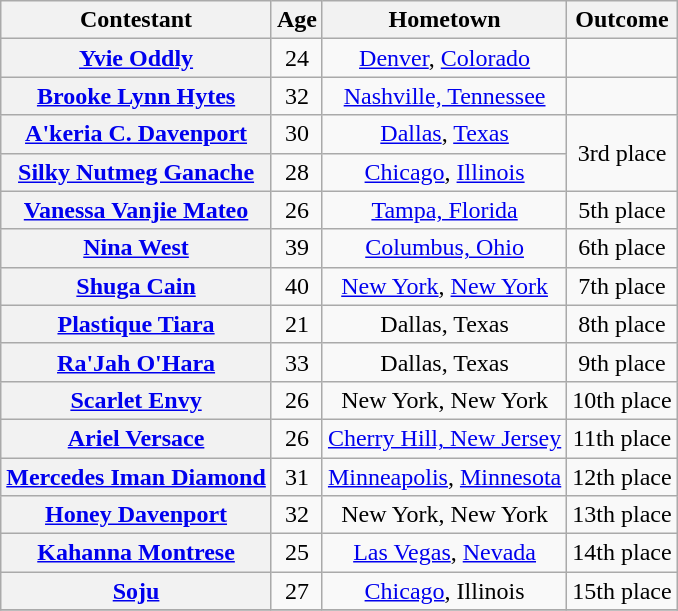<table class="wikitable sortable" style="text-align:center">
<tr>
<th scope="col">Contestant</th>
<th scope="col">Age</th>
<th scope="col">Hometown</th>
<th scope="col">Outcome</th>
</tr>
<tr>
<th scope="row"><a href='#'>Yvie Oddly</a></th>
<td>24</td>
<td><a href='#'>Denver</a>, <a href='#'>Colorado</a></td>
<td></td>
</tr>
<tr>
<th scope="row"><a href='#'>Brooke Lynn Hytes</a></th>
<td>32</td>
<td><a href='#'>Nashville, Tennessee</a></td>
<td></td>
</tr>
<tr>
<th scope="row"><a href='#'>A'keria C. Davenport</a></th>
<td>30</td>
<td><a href='#'>Dallas</a>, <a href='#'>Texas</a></td>
<td rowspan="2">3rd place</td>
</tr>
<tr>
<th scope="row"><a href='#'>Silky Nutmeg Ganache</a></th>
<td>28</td>
<td><a href='#'>Chicago</a>, <a href='#'>Illinois</a></td>
</tr>
<tr>
<th scope="row"><a href='#'>Vanessa Vanjie Mateo</a></th>
<td>26</td>
<td><a href='#'>Tampa, Florida</a></td>
<td>5th place</td>
</tr>
<tr>
<th scope="row"><a href='#'>Nina West</a></th>
<td>39</td>
<td><a href='#'>Columbus, Ohio</a></td>
<td nowrap>6th place</td>
</tr>
<tr>
<th scope="row"><a href='#'>Shuga Cain</a></th>
<td>40</td>
<td nowrap><a href='#'>New York</a>, <a href='#'>New York</a></td>
<td>7th place</td>
</tr>
<tr>
<th scope="row"><a href='#'>Plastique Tiara</a></th>
<td>21</td>
<td>Dallas, Texas</td>
<td>8th place</td>
</tr>
<tr>
<th scope="row"><a href='#'>Ra'Jah O'Hara</a></th>
<td>33</td>
<td>Dallas, Texas</td>
<td>9th place</td>
</tr>
<tr>
<th scope="row"><a href='#'>Scarlet Envy</a></th>
<td>26</td>
<td>New York, New York</td>
<td>10th place</td>
</tr>
<tr>
<th scope="row"><a href='#'>Ariel Versace</a></th>
<td>26</td>
<td><a href='#'>Cherry Hill, New Jersey</a></td>
<td>11th place</td>
</tr>
<tr>
<th scope="row" nowrap><a href='#'>Mercedes Iman Diamond</a></th>
<td>31</td>
<td><a href='#'>Minneapolis</a>, <a href='#'>Minnesota</a></td>
<td>12th place</td>
</tr>
<tr>
<th scope="row"><a href='#'>Honey Davenport</a></th>
<td>32</td>
<td>New York, New York</td>
<td>13th place</td>
</tr>
<tr>
<th scope="row"><a href='#'>Kahanna Montrese</a></th>
<td>25</td>
<td><a href='#'>Las Vegas</a>, <a href='#'>Nevada</a></td>
<td>14th place</td>
</tr>
<tr>
<th scope="row"><a href='#'>Soju</a></th>
<td>27</td>
<td><a href='#'>Chicago</a>, Illinois</td>
<td>15th place</td>
</tr>
<tr>
</tr>
</table>
